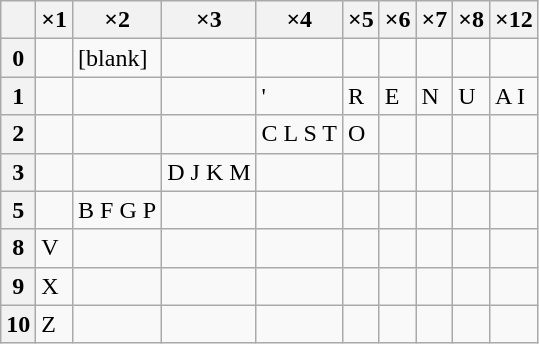<table class="wikitable floatright">
<tr>
<th></th>
<th>×1</th>
<th>×2</th>
<th>×3</th>
<th>×4</th>
<th>×5</th>
<th>×6</th>
<th>×7</th>
<th>×8</th>
<th>×12</th>
</tr>
<tr>
<th>0</th>
<td></td>
<td>[blank]</td>
<td></td>
<td></td>
<td></td>
<td></td>
<td></td>
<td></td>
<td></td>
</tr>
<tr>
<th>1</th>
<td></td>
<td></td>
<td></td>
<td>'</td>
<td>R</td>
<td>E</td>
<td>N</td>
<td>U</td>
<td>A I</td>
</tr>
<tr>
<th>2</th>
<td></td>
<td></td>
<td></td>
<td>C L S T</td>
<td>O</td>
<td></td>
<td></td>
<td></td>
<td></td>
</tr>
<tr>
<th>3</th>
<td></td>
<td></td>
<td>D J K M</td>
<td></td>
<td></td>
<td></td>
<td></td>
<td></td>
<td></td>
</tr>
<tr>
<th>5</th>
<td></td>
<td>B F G P</td>
<td></td>
<td></td>
<td></td>
<td></td>
<td></td>
<td></td>
<td></td>
</tr>
<tr>
<th>8</th>
<td>V</td>
<td></td>
<td></td>
<td></td>
<td></td>
<td></td>
<td></td>
<td></td>
<td></td>
</tr>
<tr>
<th>9</th>
<td>X</td>
<td></td>
<td></td>
<td></td>
<td></td>
<td></td>
<td></td>
<td></td>
<td></td>
</tr>
<tr>
<th>10</th>
<td>Z</td>
<td></td>
<td></td>
<td></td>
<td></td>
<td></td>
<td></td>
<td></td>
<td></td>
</tr>
</table>
